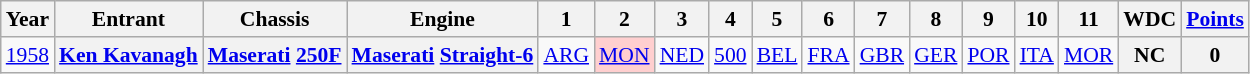<table class="wikitable" style="text-align:center; font-size:90%">
<tr>
<th>Year</th>
<th>Entrant</th>
<th>Chassis</th>
<th>Engine</th>
<th>1</th>
<th>2</th>
<th>3</th>
<th>4</th>
<th>5</th>
<th>6</th>
<th>7</th>
<th>8</th>
<th>9</th>
<th>10</th>
<th>11</th>
<th>WDC</th>
<th><a href='#'>Points</a></th>
</tr>
<tr>
<td><a href='#'>1958</a></td>
<th><a href='#'>Ken Kavanagh</a></th>
<th><a href='#'>Maserati</a> <a href='#'>250F</a></th>
<th><a href='#'>Maserati</a> <a href='#'>Straight-6</a></th>
<td><a href='#'>ARG</a></td>
<td style="background:#FFCFCF;"><a href='#'>MON</a><br></td>
<td><a href='#'>NED</a></td>
<td><a href='#'>500</a></td>
<td><a href='#'>BEL</a></td>
<td><a href='#'>FRA</a></td>
<td><a href='#'>GBR</a></td>
<td><a href='#'>GER</a></td>
<td><a href='#'>POR</a></td>
<td><a href='#'>ITA</a></td>
<td><a href='#'>MOR</a></td>
<th>NC</th>
<th>0</th>
</tr>
</table>
